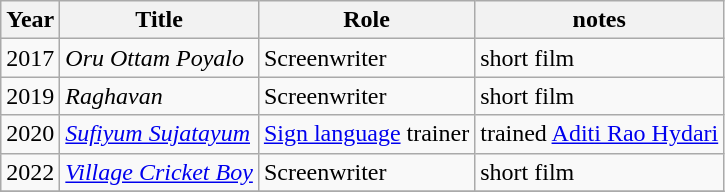<table class="wikitable">
<tr>
<th>Year</th>
<th>Title</th>
<th>Role</th>
<th>notes</th>
</tr>
<tr>
<td>2017</td>
<td><em>Oru Ottam Poyalo</em></td>
<td>Screenwriter</td>
<td>short film</td>
</tr>
<tr>
<td>2019</td>
<td><em>Raghavan</em></td>
<td>Screenwriter</td>
<td>short film</td>
</tr>
<tr>
<td>2020</td>
<td><em><a href='#'>Sufiyum Sujatayum</a></em></td>
<td><a href='#'>Sign language</a> trainer</td>
<td>trained <a href='#'>Aditi Rao Hydari</a></td>
</tr>
<tr>
<td>2022</td>
<td><em><a href='#'>Village Cricket Boy</a></em></td>
<td>Screenwriter</td>
<td>short film</td>
</tr>
<tr>
</tr>
</table>
